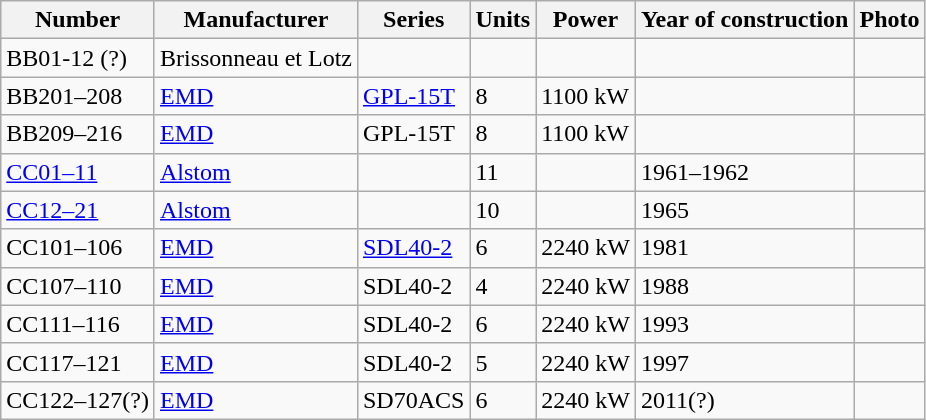<table class="wikitable zebra">
<tr>
<th>Number</th>
<th>Manufacturer</th>
<th>Series</th>
<th>Units</th>
<th>Power</th>
<th>Year of construction</th>
<th>Photo</th>
</tr>
<tr>
<td>BB01-12 (?)</td>
<td>Brissonneau et Lotz</td>
<td></td>
<td></td>
<td></td>
<td></td>
<td></td>
</tr>
<tr>
<td>BB201–208</td>
<td><a href='#'>EMD</a></td>
<td><a href='#'>GPL-15T</a></td>
<td>8</td>
<td>1100 kW</td>
<td></td>
<td></td>
</tr>
<tr>
<td>BB209–216</td>
<td><a href='#'>EMD</a></td>
<td>GPL-15T</td>
<td>8</td>
<td>1100 kW</td>
<td></td>
<td></td>
</tr>
<tr>
<td><a href='#'>CC01–11</a></td>
<td><a href='#'>Alstom</a></td>
<td></td>
<td>11</td>
<td></td>
<td>1961–1962</td>
<td></td>
</tr>
<tr>
<td><a href='#'>CC12–21</a></td>
<td><a href='#'>Alstom</a></td>
<td></td>
<td>10</td>
<td></td>
<td>1965</td>
<td></td>
</tr>
<tr>
<td>CC101–106</td>
<td><a href='#'>EMD</a></td>
<td><a href='#'>SDL40-2</a></td>
<td>6</td>
<td>2240 kW</td>
<td>1981</td>
<td></td>
</tr>
<tr>
<td>CC107–110</td>
<td><a href='#'>EMD</a></td>
<td>SDL40-2</td>
<td>4</td>
<td>2240 kW</td>
<td>1988</td>
<td></td>
</tr>
<tr>
<td>CC111–116</td>
<td><a href='#'>EMD</a></td>
<td>SDL40-2</td>
<td>6</td>
<td>2240 kW</td>
<td>1993</td>
<td></td>
</tr>
<tr>
<td>CC117–121</td>
<td><a href='#'>EMD</a></td>
<td>SDL40-2</td>
<td>5</td>
<td>2240 kW</td>
<td>1997</td>
<td></td>
</tr>
<tr>
<td>CC122–127(?)</td>
<td><a href='#'>EMD</a></td>
<td>SD70ACS</td>
<td>6</td>
<td>2240 kW</td>
<td>2011(?)</td>
<td></td>
</tr>
</table>
